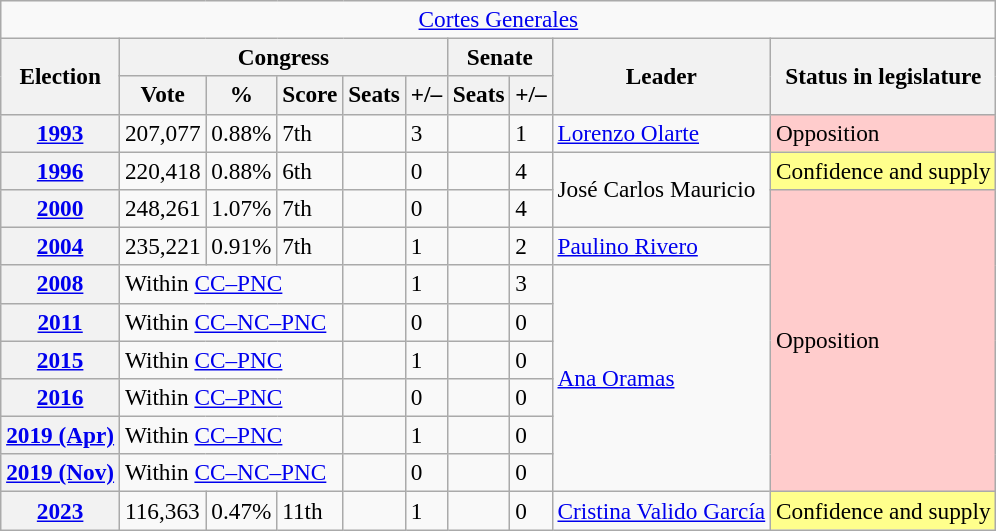<table class="wikitable" style="font-size:97%; text-align:left;">
<tr>
<td colspan="11" align="center"><a href='#'>Cortes Generales</a></td>
</tr>
<tr>
<th rowspan="2">Election</th>
<th colspan="5">Congress</th>
<th colspan="2">Senate</th>
<th rowspan="2">Leader</th>
<th rowspan="2">Status in legislature</th>
</tr>
<tr>
<th>Vote</th>
<th>%</th>
<th>Score</th>
<th>Seats</th>
<th>+/–</th>
<th>Seats</th>
<th>+/–</th>
</tr>
<tr>
<th><a href='#'>1993</a></th>
<td>207,077</td>
<td>0.88%</td>
<td>7th</td>
<td></td>
<td>3</td>
<td></td>
<td>1</td>
<td><a href='#'>Lorenzo Olarte</a></td>
<td style="background-color:#fcc;">Opposition</td>
</tr>
<tr>
<th><a href='#'>1996</a></th>
<td>220,418</td>
<td>0.88%</td>
<td>6th</td>
<td></td>
<td>0</td>
<td></td>
<td>4</td>
<td rowspan="2">José Carlos Mauricio</td>
<td style="background:#ffff8c;">Confidence and supply</td>
</tr>
<tr>
<th><a href='#'>2000</a></th>
<td>248,261</td>
<td>1.07%</td>
<td>7th</td>
<td></td>
<td>0</td>
<td></td>
<td>4</td>
<td rowspan="8" style="background-color:#fcc;">Opposition</td>
</tr>
<tr>
<th><a href='#'>2004</a></th>
<td>235,221</td>
<td>0.91%</td>
<td>7th</td>
<td></td>
<td>1</td>
<td></td>
<td>2</td>
<td><a href='#'>Paulino Rivero</a></td>
</tr>
<tr>
<th><a href='#'>2008</a></th>
<td colspan="3">Within <a href='#'>CC–PNC</a></td>
<td></td>
<td>1</td>
<td></td>
<td>3</td>
<td rowspan="6"><a href='#'>Ana Oramas</a></td>
</tr>
<tr>
<th><a href='#'>2011</a></th>
<td colspan="3">Within <a href='#'>CC–NC–PNC</a></td>
<td></td>
<td>0</td>
<td></td>
<td>0</td>
</tr>
<tr>
<th><a href='#'>2015</a></th>
<td colspan="3">Within <a href='#'>CC–PNC</a></td>
<td></td>
<td>1</td>
<td></td>
<td>0</td>
</tr>
<tr>
<th><a href='#'>2016</a></th>
<td colspan="3">Within <a href='#'>CC–PNC</a></td>
<td></td>
<td>0</td>
<td></td>
<td>0</td>
</tr>
<tr>
<th><a href='#'>2019 (Apr)</a></th>
<td colspan="3">Within <a href='#'>CC–PNC</a></td>
<td></td>
<td>1</td>
<td></td>
<td>0</td>
</tr>
<tr>
<th><a href='#'>2019 (Nov)</a></th>
<td colspan="3">Within <a href='#'>CC–NC–PNC</a></td>
<td></td>
<td>0</td>
<td></td>
<td>0</td>
</tr>
<tr>
<th><a href='#'>2023</a></th>
<td>116,363</td>
<td>0.47%</td>
<td>11th</td>
<td></td>
<td>1</td>
<td></td>
<td>0</td>
<td><a href='#'>Cristina Valido García</a></td>
<td style="background:#ffff8c;">Confidence and supply</td>
</tr>
</table>
